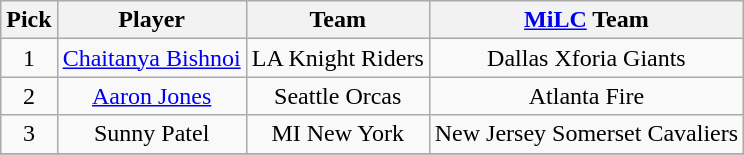<table class="wikitable plainrowheaders" style="text-align:center;">
<tr>
<th scope="col">Pick</th>
<th scope="col">Player</th>
<th scope="col">Team</th>
<th scope="col"><a href='#'>MiLC</a> Team</th>
</tr>
<tr>
<td scope="row">1</td>
<td><a href='#'>Chaitanya Bishnoi</a></td>
<td>LA Knight Riders</td>
<td>Dallas Xforia Giants</td>
</tr>
<tr>
<td scope="row">2</td>
<td><a href='#'>Aaron Jones</a></td>
<td>Seattle Orcas</td>
<td>Atlanta Fire</td>
</tr>
<tr>
<td scope="row">3</td>
<td>Sunny Patel</td>
<td>MI New York</td>
<td>New Jersey Somerset Cavaliers</td>
</tr>
<tr>
</tr>
</table>
